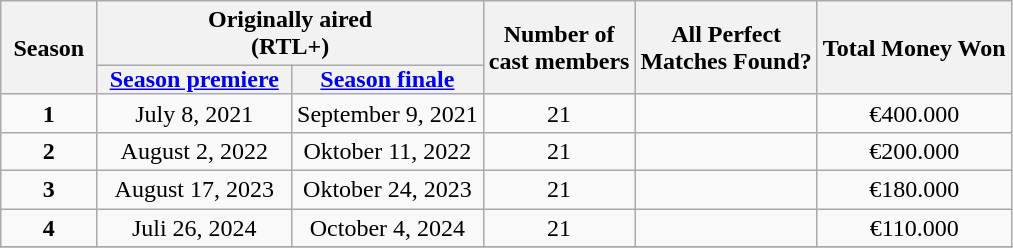<table class="wikitable" style="text-align:center">
<tr>
<th style="padding: 0 8px;" rowspan="2">Season</th>
<th colspan="2">Originally aired<br>(RTL+)</th>
<th rowspan="2">Number of <br>cast members</th>
<th rowspan="2">All Perfect <br>Matches Found?</th>
<th rowspan="2">Total Money Won</th>
</tr>
<tr>
<th style="padding: 0 8px;"><a href='#'>Season premiere</a></th>
<th style="padding: 0 8px;"><a href='#'>Season finale</a></th>
</tr>
<tr>
<td><strong>1</strong></td>
<td>July 8, 2021</td>
<td>September 9, 2021</td>
<td>21</td>
<td></td>
<td>€400.000</td>
</tr>
<tr>
<td><strong>2</strong></td>
<td>August 2, 2022</td>
<td>Oktober 11, 2022</td>
<td>21</td>
<td></td>
<td>€200.000</td>
</tr>
<tr>
<td><strong>3</strong></td>
<td>August 17, 2023</td>
<td>Oktober 24, 2023</td>
<td>21</td>
<td></td>
<td>€180.000</td>
</tr>
<tr>
<td><strong>4</strong></td>
<td>Juli 26, 2024</td>
<td>October 4, 2024</td>
<td>21</td>
<td></td>
<td>€110.000</td>
</tr>
<tr>
</tr>
</table>
